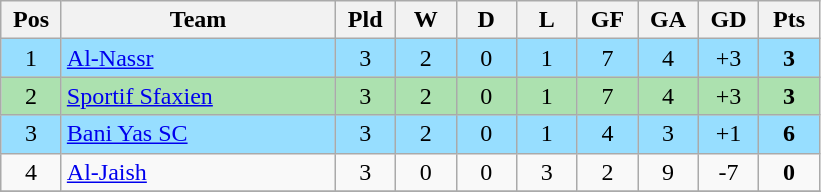<table class="wikitable" style="text-align:center;">
<tr>
<th width=33>Pos</th>
<th width=175>Team</th>
<th width=33 abbr="Played">Pld</th>
<th width=33 abbr="Won">W</th>
<th width=33 abbr="Drawn">D</th>
<th width=33 abbr="Lost">L</th>
<th width=33 abbr="Goals for">GF</th>
<th width=33 abbr="Goals against">GA</th>
<th width=33 abbr="Goal difference">GD</th>
<th width=33 abbr="Points">Pts</th>
</tr>
<tr style="background: #97DEFF;">
<td>1</td>
<td align=left><a href='#'>Al-Nassr</a></td>
<td>3</td>
<td>2</td>
<td>0</td>
<td>1</td>
<td>7</td>
<td>4</td>
<td>+3</td>
<td><strong>3</strong></td>
</tr>
<tr style="background: #ACE1AF;">
<td>2</td>
<td align=left><a href='#'>Sportif Sfaxien</a></td>
<td>3</td>
<td>2</td>
<td>0</td>
<td>1</td>
<td>7</td>
<td>4</td>
<td>+3</td>
<td><strong>3</strong></td>
</tr>
<tr style="background: #97DEFF;">
<td>3</td>
<td align=left><a href='#'>Bani Yas SC</a></td>
<td>3</td>
<td>2</td>
<td>0</td>
<td>1</td>
<td>4</td>
<td>3</td>
<td>+1</td>
<td><strong>6</strong></td>
</tr>
<tr>
<td>4</td>
<td align=left><a href='#'>Al-Jaish</a></td>
<td>3</td>
<td>0</td>
<td>0</td>
<td>3</td>
<td>2</td>
<td>9</td>
<td>-7</td>
<td><strong>0</strong></td>
</tr>
<tr>
</tr>
</table>
